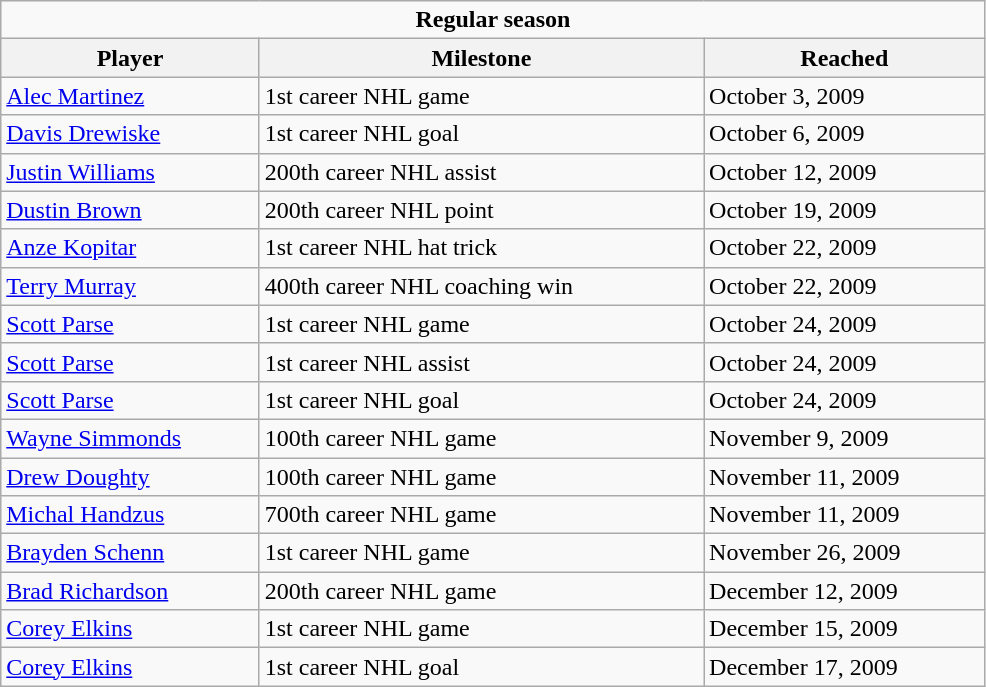<table class="wikitable" width="52%">
<tr>
<td colspan="10" align="center"><strong>Regular season</strong></td>
</tr>
<tr>
<th>Player</th>
<th>Milestone</th>
<th>Reached</th>
</tr>
<tr>
<td><a href='#'>Alec Martinez</a></td>
<td>1st career NHL game</td>
<td>October 3, 2009</td>
</tr>
<tr>
<td><a href='#'>Davis Drewiske</a></td>
<td>1st career NHL goal</td>
<td>October 6, 2009</td>
</tr>
<tr>
<td><a href='#'>Justin Williams</a></td>
<td>200th career NHL assist</td>
<td>October 12, 2009</td>
</tr>
<tr>
<td><a href='#'>Dustin Brown</a></td>
<td>200th career NHL point</td>
<td>October 19, 2009</td>
</tr>
<tr>
<td><a href='#'>Anze Kopitar</a></td>
<td>1st career NHL hat trick</td>
<td>October 22, 2009</td>
</tr>
<tr>
<td><a href='#'>Terry Murray</a></td>
<td>400th career NHL coaching win</td>
<td>October 22, 2009</td>
</tr>
<tr>
<td><a href='#'>Scott Parse</a></td>
<td>1st career NHL game</td>
<td>October 24, 2009</td>
</tr>
<tr>
<td><a href='#'>Scott Parse</a></td>
<td>1st career NHL assist</td>
<td>October 24, 2009</td>
</tr>
<tr>
<td><a href='#'>Scott Parse</a></td>
<td>1st career NHL goal</td>
<td>October 24, 2009</td>
</tr>
<tr>
<td><a href='#'>Wayne Simmonds</a></td>
<td>100th career NHL game</td>
<td>November 9, 2009</td>
</tr>
<tr>
<td><a href='#'>Drew Doughty</a></td>
<td>100th career NHL game</td>
<td>November 11, 2009</td>
</tr>
<tr>
<td><a href='#'>Michal Handzus</a></td>
<td>700th career NHL game</td>
<td>November 11, 2009</td>
</tr>
<tr>
<td><a href='#'>Brayden Schenn</a></td>
<td>1st career NHL game</td>
<td>November 26, 2009</td>
</tr>
<tr>
<td><a href='#'>Brad Richardson</a></td>
<td>200th career NHL game</td>
<td>December 12, 2009</td>
</tr>
<tr>
<td><a href='#'>Corey Elkins</a></td>
<td>1st career NHL game</td>
<td>December 15, 2009</td>
</tr>
<tr>
<td><a href='#'>Corey Elkins</a></td>
<td>1st career NHL goal</td>
<td>December 17, 2009</td>
</tr>
</table>
